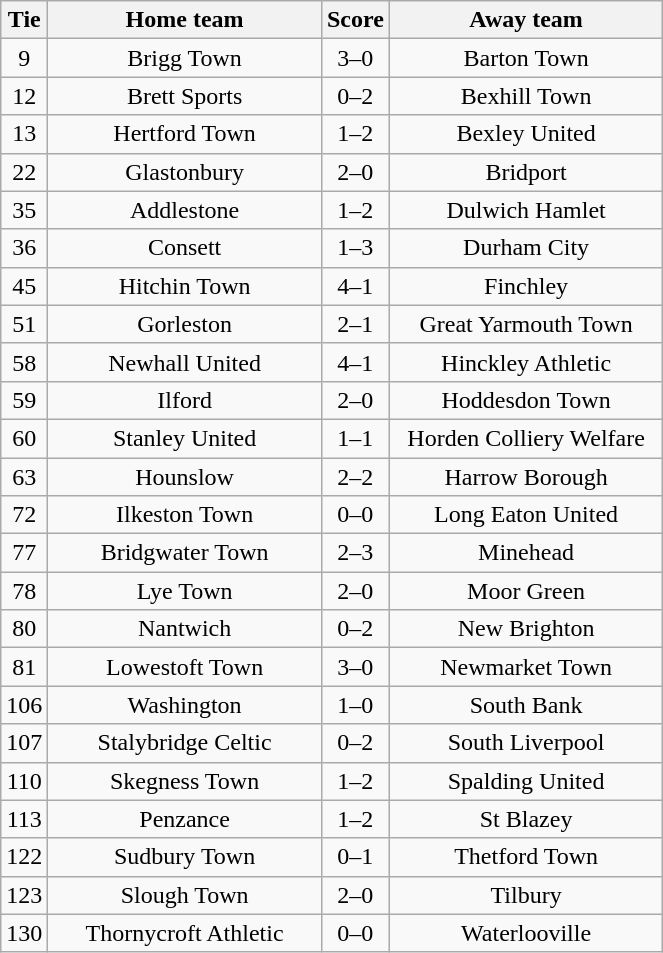<table class="wikitable" style="text-align:center;">
<tr>
<th width=20>Tie</th>
<th width=175>Home team</th>
<th width=20>Score</th>
<th width=175>Away team</th>
</tr>
<tr>
<td>9</td>
<td>Brigg Town</td>
<td>3–0</td>
<td>Barton Town</td>
</tr>
<tr>
<td>12</td>
<td>Brett Sports</td>
<td>0–2</td>
<td>Bexhill Town</td>
</tr>
<tr>
<td>13</td>
<td>Hertford Town</td>
<td>1–2</td>
<td>Bexley United</td>
</tr>
<tr>
<td>22</td>
<td>Glastonbury</td>
<td>2–0</td>
<td>Bridport</td>
</tr>
<tr>
<td>35</td>
<td>Addlestone</td>
<td>1–2</td>
<td>Dulwich Hamlet</td>
</tr>
<tr>
<td>36</td>
<td>Consett</td>
<td>1–3</td>
<td>Durham City</td>
</tr>
<tr>
<td>45</td>
<td>Hitchin Town</td>
<td>4–1</td>
<td>Finchley</td>
</tr>
<tr>
<td>51</td>
<td>Gorleston</td>
<td>2–1</td>
<td>Great Yarmouth Town</td>
</tr>
<tr>
<td>58</td>
<td>Newhall United</td>
<td>4–1</td>
<td>Hinckley Athletic</td>
</tr>
<tr>
<td>59</td>
<td>Ilford</td>
<td>2–0</td>
<td>Hoddesdon Town</td>
</tr>
<tr>
<td>60</td>
<td>Stanley United</td>
<td>1–1</td>
<td>Horden Colliery Welfare</td>
</tr>
<tr>
<td>63</td>
<td>Hounslow</td>
<td>2–2</td>
<td>Harrow Borough</td>
</tr>
<tr>
<td>72</td>
<td>Ilkeston Town</td>
<td>0–0</td>
<td>Long Eaton United</td>
</tr>
<tr>
<td>77</td>
<td>Bridgwater Town</td>
<td>2–3</td>
<td>Minehead</td>
</tr>
<tr>
<td>78</td>
<td>Lye Town</td>
<td>2–0</td>
<td>Moor Green</td>
</tr>
<tr>
<td>80</td>
<td>Nantwich</td>
<td>0–2</td>
<td>New Brighton</td>
</tr>
<tr>
<td>81</td>
<td>Lowestoft Town</td>
<td>3–0</td>
<td>Newmarket Town</td>
</tr>
<tr>
<td>106</td>
<td>Washington</td>
<td>1–0</td>
<td>South Bank</td>
</tr>
<tr>
<td>107</td>
<td>Stalybridge Celtic</td>
<td>0–2</td>
<td>South Liverpool</td>
</tr>
<tr>
<td>110</td>
<td>Skegness Town</td>
<td>1–2</td>
<td>Spalding United</td>
</tr>
<tr>
<td>113</td>
<td>Penzance</td>
<td>1–2</td>
<td>St Blazey</td>
</tr>
<tr>
<td>122</td>
<td>Sudbury Town</td>
<td>0–1</td>
<td>Thetford Town</td>
</tr>
<tr>
<td>123</td>
<td>Slough Town</td>
<td>2–0</td>
<td>Tilbury</td>
</tr>
<tr>
<td>130</td>
<td>Thornycroft Athletic</td>
<td>0–0</td>
<td>Waterlooville</td>
</tr>
</table>
